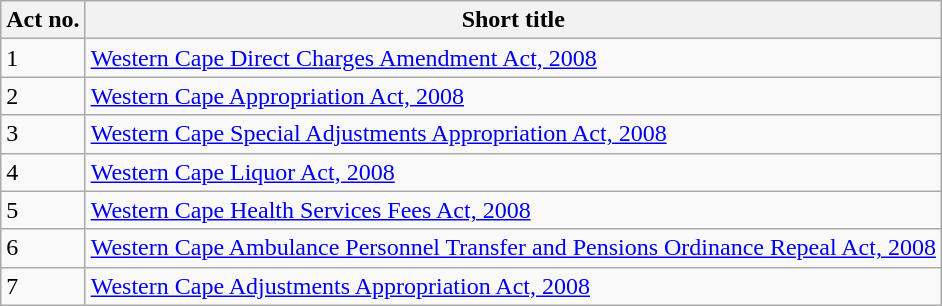<table class="wikitable">
<tr>
<th>Act no.</th>
<th>Short title</th>
</tr>
<tr>
<td>1</td>
<td><a href='#'>Western Cape Direct Charges Amendment Act, 2008</a></td>
</tr>
<tr>
<td>2</td>
<td><a href='#'>Western Cape Appropriation Act, 2008</a></td>
</tr>
<tr>
<td>3</td>
<td><a href='#'>Western Cape Special Adjustments Appropriation Act, 2008</a></td>
</tr>
<tr>
<td>4</td>
<td><a href='#'>Western Cape Liquor Act, 2008</a></td>
</tr>
<tr>
<td>5</td>
<td><a href='#'>Western Cape Health Services Fees Act, 2008</a></td>
</tr>
<tr>
<td>6</td>
<td><a href='#'>Western Cape Ambulance Personnel Transfer and Pensions Ordinance Repeal Act, 2008</a></td>
</tr>
<tr>
<td>7</td>
<td><a href='#'>Western Cape Adjustments Appropriation Act, 2008</a></td>
</tr>
</table>
